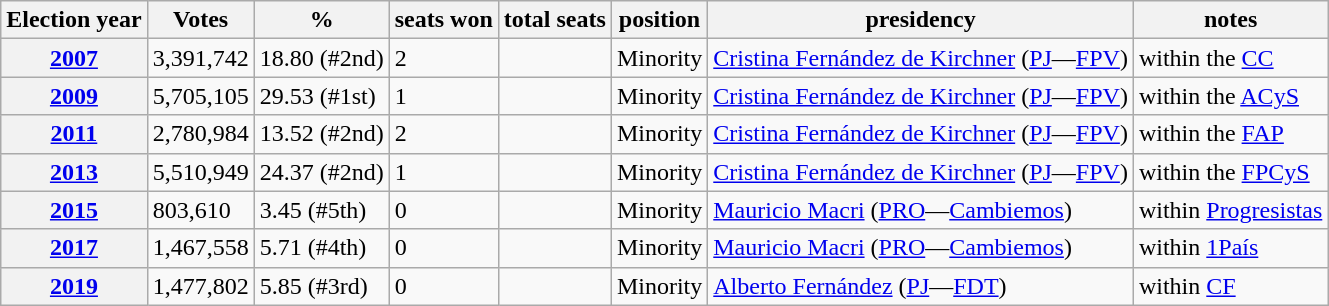<table class="wikitable">
<tr>
<th>Election year</th>
<th>Votes</th>
<th>%</th>
<th>seats won</th>
<th>total seats</th>
<th>position</th>
<th>presidency</th>
<th>notes</th>
</tr>
<tr>
<th><a href='#'>2007</a></th>
<td>3,391,742</td>
<td>18.80 (#2nd)</td>
<td>2</td>
<td></td>
<td>Minority</td>
<td><a href='#'>Cristina Fernández de Kirchner</a> (<a href='#'>PJ</a>—<a href='#'>FPV</a>)</td>
<td>within the <a href='#'>CC</a></td>
</tr>
<tr>
<th><a href='#'>2009</a></th>
<td>5,705,105</td>
<td>29.53 (#1st)</td>
<td>1</td>
<td></td>
<td>Minority</td>
<td><a href='#'>Cristina Fernández de Kirchner</a> (<a href='#'>PJ</a>—<a href='#'>FPV</a>)</td>
<td>within the <a href='#'>ACyS</a></td>
</tr>
<tr>
<th><a href='#'>2011</a></th>
<td>2,780,984</td>
<td>13.52 (#2nd)</td>
<td>2</td>
<td></td>
<td>Minority</td>
<td><a href='#'>Cristina Fernández de Kirchner</a> (<a href='#'>PJ</a>—<a href='#'>FPV</a>)</td>
<td>within the <a href='#'>FAP</a></td>
</tr>
<tr>
<th><a href='#'>2013</a></th>
<td>5,510,949</td>
<td>24.37 (#2nd)</td>
<td>1</td>
<td></td>
<td>Minority</td>
<td><a href='#'>Cristina Fernández de Kirchner</a> (<a href='#'>PJ</a>—<a href='#'>FPV</a>)</td>
<td>within the <a href='#'>FPCyS</a></td>
</tr>
<tr>
<th><a href='#'>2015</a></th>
<td>803,610</td>
<td>3.45 (#5th)</td>
<td>0</td>
<td></td>
<td>Minority</td>
<td><a href='#'>Mauricio Macri</a> (<a href='#'>PRO</a>—<a href='#'>Cambiemos</a>)</td>
<td>within <a href='#'>Progresistas</a></td>
</tr>
<tr>
<th><a href='#'>2017</a></th>
<td>1,467,558</td>
<td>5.71 (#4th)</td>
<td>0</td>
<td></td>
<td>Minority</td>
<td><a href='#'>Mauricio Macri</a> (<a href='#'>PRO</a>—<a href='#'>Cambiemos</a>)</td>
<td>within <a href='#'>1País</a></td>
</tr>
<tr>
<th><a href='#'>2019</a></th>
<td>1,477,802</td>
<td>5.85 (#3rd)</td>
<td>0</td>
<td></td>
<td>Minority</td>
<td><a href='#'>Alberto Fernández</a> (<a href='#'>PJ</a>—<a href='#'>FDT</a>)</td>
<td>within <a href='#'>CF</a></td>
</tr>
</table>
